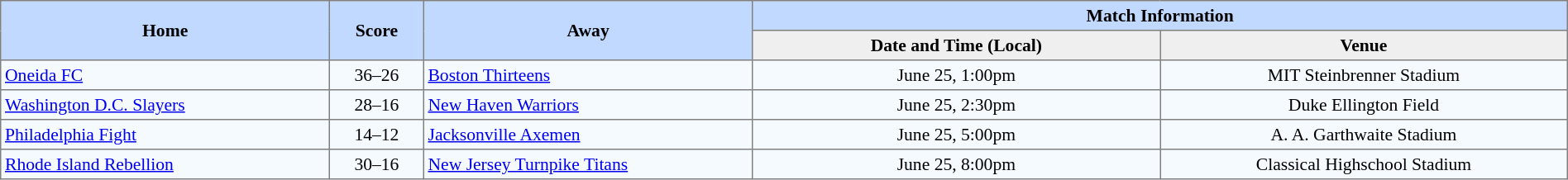<table border="1" cellpadding="3" cellspacing="0" style="border-collapse:collapse; font-size:90%; width:100%">
<tr style="background:#c1d8ff;">
<th rowspan="2" style="width:21%;">Home</th>
<th rowspan="2" style="width:6%;">Score</th>
<th rowspan="2" style="width:21%;">Away</th>
<th colspan=6>Match Information</th>
</tr>
<tr style="background:#efefef;">
<th width=26%>Date and Time (Local)</th>
<th width=26%>Venue</th>
</tr>
<tr style="text-align:center; background:#f5faff;">
<td align=left> <a href='#'>Oneida FC</a></td>
<td>36–26</td>
<td align=left> <a href='#'>Boston Thirteens</a></td>
<td>June 25, 1:00pm</td>
<td>MIT Steinbrenner Stadium</td>
</tr>
<tr style="text-align:center; background:#f5faff;">
<td align=left> <a href='#'>Washington D.C. Slayers</a></td>
<td>28–16</td>
<td align=left> <a href='#'>New Haven Warriors</a></td>
<td>June 25, 2:30pm</td>
<td>Duke Ellington Field</td>
</tr>
<tr style="text-align:center; background:#f5faff;">
<td align=left> <a href='#'>Philadelphia Fight</a></td>
<td>14–12</td>
<td align=left> <a href='#'>Jacksonville Axemen</a></td>
<td>June 25, 5:00pm</td>
<td>A. A. Garthwaite Stadium</td>
</tr>
<tr style="text-align:center; background:#f5faff;">
<td align=left> <a href='#'>Rhode Island Rebellion</a></td>
<td>30–16</td>
<td align=left> <a href='#'>New Jersey Turnpike Titans</a></td>
<td>June 25, 8:00pm</td>
<td>Classical Highschool Stadium</td>
</tr>
</table>
